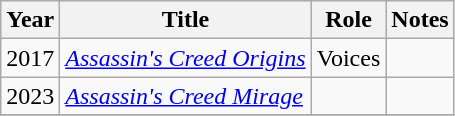<table class="wikitable unsortable">
<tr>
<th>Year</th>
<th>Title</th>
<th>Role</th>
<th>Notes</th>
</tr>
<tr>
<td>2017</td>
<td><em><a href='#'>Assassin's Creed Origins</a></em></td>
<td>Voices</td>
<td></td>
</tr>
<tr>
<td>2023</td>
<td><em><a href='#'>Assassin's Creed Mirage</a></em></td>
<td></td>
<td></td>
</tr>
<tr>
</tr>
</table>
